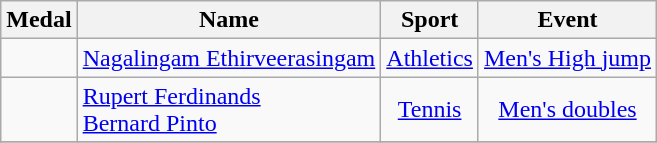<table class="wikitable sortable"  style="font-size:100%; text-align:center;">
<tr>
<th>Medal</th>
<th>Name</th>
<th>Sport</th>
<th>Event</th>
</tr>
<tr>
<td></td>
<td align=left><a href='#'>Nagalingam Ethirveerasingam</a></td>
<td> <a href='#'>Athletics</a></td>
<td><a href='#'>Men's High jump</a></td>
</tr>
<tr>
<td></td>
<td align=left><a href='#'>Rupert Ferdinands</a><br><a href='#'>Bernard Pinto</a></td>
<td> <a href='#'>Tennis</a></td>
<td><a href='#'>Men's doubles</a></td>
</tr>
<tr>
</tr>
</table>
